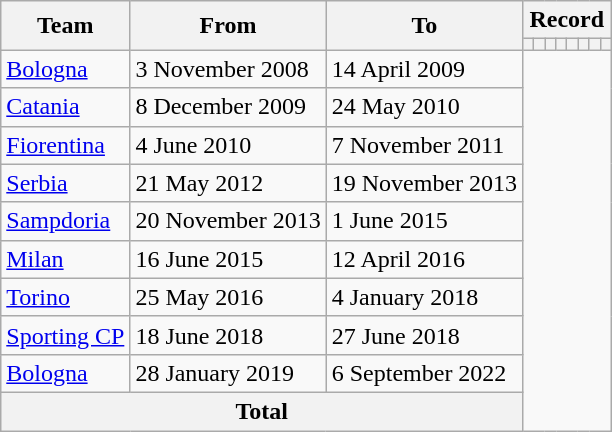<table class="wikitable" style="text-align:center">
<tr>
<th rowspan="2">Team</th>
<th rowspan="2">From</th>
<th rowspan="2">To</th>
<th colspan="8">Record</th>
</tr>
<tr>
<th></th>
<th></th>
<th></th>
<th></th>
<th></th>
<th></th>
<th></th>
<th></th>
</tr>
<tr>
<td align=left><a href='#'>Bologna</a></td>
<td align=left>3 November 2008</td>
<td align=left>14 April 2009<br></td>
</tr>
<tr>
<td align=left><a href='#'>Catania</a></td>
<td align=left>8 December 2009</td>
<td align=left>24 May 2010<br></td>
</tr>
<tr>
<td align=left><a href='#'>Fiorentina</a></td>
<td align=left>4 June 2010</td>
<td align=left>7 November 2011<br></td>
</tr>
<tr>
<td align=left><a href='#'>Serbia</a></td>
<td align=left>21 May 2012</td>
<td align=left>19 November 2013<br></td>
</tr>
<tr>
<td align=left><a href='#'>Sampdoria</a></td>
<td align=left>20 November 2013</td>
<td align=left>1 June 2015<br></td>
</tr>
<tr>
<td align=left><a href='#'>Milan</a></td>
<td align=left>16 June 2015</td>
<td align=left>12 April 2016<br></td>
</tr>
<tr>
<td align=left><a href='#'>Torino</a></td>
<td align=left>25 May 2016</td>
<td align=left>4 January 2018<br></td>
</tr>
<tr>
<td align=left><a href='#'>Sporting CP</a></td>
<td align=left>18 June 2018</td>
<td align=left>27 June 2018<br></td>
</tr>
<tr>
<td align=left><a href='#'>Bologna</a></td>
<td align=left>28 January 2019</td>
<td align=left>6 September 2022<br></td>
</tr>
<tr>
<th colspan="3">Total<br></th>
</tr>
</table>
